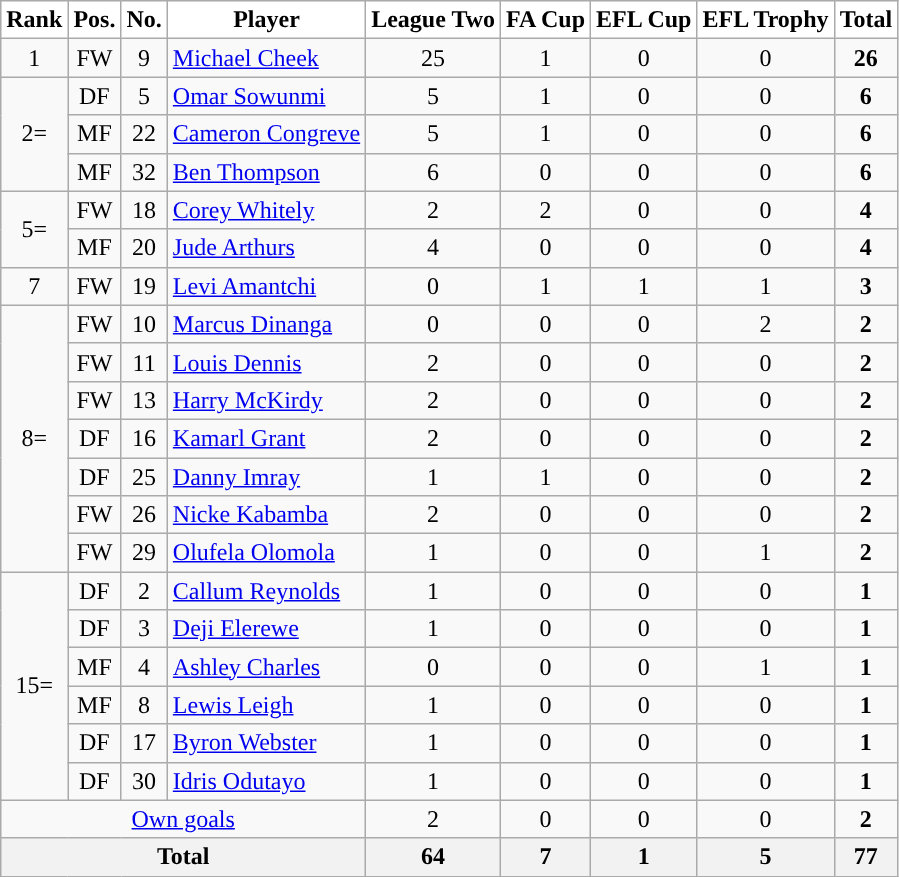<table class="wikitable sortable" style="text-align:center">
<tr>
<th style="background-color:white;color:black;">Rank</th>
<th style="background-color:white;color:black;">Pos.</th>
<th style="background-color:white;color:black;">No.</th>
<th style="background-color:white;color:black;">Player</th>
<th style="background-color:white;color:black;">League Two</th>
<th style="background-color:white;color:black;">FA Cup</th>
<th style="background-color:white;color:black;">EFL Cup</th>
<th style="background-color:white;color:black;">EFL Trophy</th>
<th style="background-color:white;color:black;">Total</th>
</tr>
<tr>
<td>1</td>
<td>FW</td>
<td>9</td>
<td style="text-align:left"> <a href='#'>Michael Cheek</a></td>
<td>25</td>
<td>1</td>
<td>0</td>
<td>0</td>
<td><strong>26</strong></td>
</tr>
<tr>
<td rowspan="3">2=</td>
<td>DF</td>
<td>5</td>
<td style="text-align:left"> <a href='#'>Omar Sowunmi</a></td>
<td>5</td>
<td>1</td>
<td>0</td>
<td>0</td>
<td><strong>6</strong></td>
</tr>
<tr>
<td>MF</td>
<td>22</td>
<td style="text-align:left"> <a href='#'>Cameron Congreve</a></td>
<td>5</td>
<td>1</td>
<td>0</td>
<td>0</td>
<td><strong>6</strong></td>
</tr>
<tr>
<td>MF</td>
<td>32</td>
<td style="text-align:left"> <a href='#'>Ben Thompson</a></td>
<td>6</td>
<td>0</td>
<td>0</td>
<td>0</td>
<td><strong>6</strong></td>
</tr>
<tr>
<td rowspan="2">5=</td>
<td>FW</td>
<td>18</td>
<td style="text-align:left"> <a href='#'>Corey Whitely</a></td>
<td>2</td>
<td>2</td>
<td>0</td>
<td>0</td>
<td><strong>4</strong></td>
</tr>
<tr>
<td>MF</td>
<td>20</td>
<td style="text-align:left"> <a href='#'>Jude Arthurs</a></td>
<td>4</td>
<td>0</td>
<td>0</td>
<td>0</td>
<td><strong>4</strong></td>
</tr>
<tr>
<td>7</td>
<td>FW</td>
<td>19</td>
<td style="text-align:left"> <a href='#'>Levi Amantchi</a></td>
<td>0</td>
<td>1</td>
<td>1</td>
<td>1</td>
<td><strong>3</strong></td>
</tr>
<tr>
<td rowspan="7">8=</td>
<td>FW</td>
<td>10</td>
<td style="text-align:left"> <a href='#'>Marcus Dinanga</a></td>
<td>0</td>
<td>0</td>
<td>0</td>
<td>2</td>
<td><strong>2</strong></td>
</tr>
<tr>
<td>FW</td>
<td>11</td>
<td style="text-align:left"> <a href='#'>Louis Dennis</a></td>
<td>2</td>
<td>0</td>
<td>0</td>
<td>0</td>
<td><strong>2</strong></td>
</tr>
<tr>
<td>FW</td>
<td>13</td>
<td style="text-align:left"> <a href='#'>Harry McKirdy</a></td>
<td>2</td>
<td>0</td>
<td>0</td>
<td>0</td>
<td><strong>2</strong></td>
</tr>
<tr>
<td>DF</td>
<td>16</td>
<td style="text-align:left"> <a href='#'>Kamarl Grant</a></td>
<td>2</td>
<td>0</td>
<td>0</td>
<td>0</td>
<td><strong>2</strong></td>
</tr>
<tr>
<td>DF</td>
<td>25</td>
<td style="text-align:left"> <a href='#'>Danny Imray</a></td>
<td>1</td>
<td>1</td>
<td>0</td>
<td>0</td>
<td><strong>2</strong></td>
</tr>
<tr>
<td>FW</td>
<td>26</td>
<td style="text-align:left"> <a href='#'>Nicke Kabamba</a></td>
<td>2</td>
<td>0</td>
<td>0</td>
<td>0</td>
<td><strong>2</strong></td>
</tr>
<tr>
<td>FW</td>
<td>29</td>
<td style="text-align:left"> <a href='#'>Olufela Olomola</a></td>
<td>1</td>
<td>0</td>
<td>0</td>
<td>1</td>
<td><strong>2</strong></td>
</tr>
<tr>
<td rowspan="6">15=</td>
<td>DF</td>
<td>2</td>
<td style="text-align:left"> <a href='#'>Callum Reynolds</a></td>
<td>1</td>
<td>0</td>
<td>0</td>
<td>0</td>
<td><strong>1</strong></td>
</tr>
<tr>
<td>DF</td>
<td>3</td>
<td style="text-align:left"> <a href='#'>Deji Elerewe</a></td>
<td>1</td>
<td>0</td>
<td>0</td>
<td>0</td>
<td><strong>1</strong></td>
</tr>
<tr>
<td>MF</td>
<td>4</td>
<td style="text-align:left"> <a href='#'>Ashley Charles</a></td>
<td>0</td>
<td>0</td>
<td>0</td>
<td>1</td>
<td><strong>1</strong></td>
</tr>
<tr>
<td>MF</td>
<td>8</td>
<td style="text-align:left"> <a href='#'>Lewis Leigh</a></td>
<td>1</td>
<td>0</td>
<td>0</td>
<td>0</td>
<td><strong>1</strong></td>
</tr>
<tr>
<td>DF</td>
<td>17</td>
<td style="text-align:left"> <a href='#'>Byron Webster</a></td>
<td>1</td>
<td>0</td>
<td>0</td>
<td>0</td>
<td><strong>1</strong></td>
</tr>
<tr>
<td>DF</td>
<td>30</td>
<td style="text-align:left"> <a href='#'>Idris Odutayo</a></td>
<td>1</td>
<td>0</td>
<td>0</td>
<td>0</td>
<td><strong>1</strong></td>
</tr>
<tr>
<td colspan="4"><a href='#'>Own goals</a></td>
<td>2</td>
<td>0</td>
<td>0</td>
<td>0</td>
<td><strong>2</strong></td>
</tr>
<tr class="sortbottom">
<th colspan="4">Total</th>
<th>64</th>
<th>7</th>
<th>1</th>
<th>5</th>
<th>77</th>
</tr>
</table>
